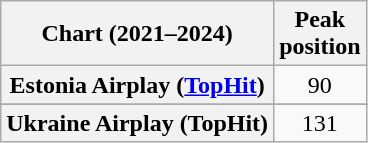<table class="wikitable sortable plainrowheaders" style="text-align:center">
<tr>
<th scope="col">Chart (2021–2024)</th>
<th scope="col">Peak<br>position</th>
</tr>
<tr>
<th scope="row">Estonia Airplay (<a href='#'>TopHit</a>)</th>
<td>90</td>
</tr>
<tr>
</tr>
<tr>
<th scope="row">Ukraine Airplay (TopHit)</th>
<td>131</td>
</tr>
</table>
